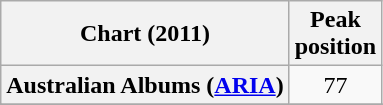<table class="wikitable sortable plainrowheaders" style="text-align:center">
<tr>
<th scope="col">Chart (2011)</th>
<th scope="col">Peak<br>position</th>
</tr>
<tr>
<th scope="row">Australian Albums (<a href='#'>ARIA</a>)</th>
<td>77</td>
</tr>
<tr>
</tr>
<tr>
</tr>
<tr>
</tr>
<tr>
</tr>
<tr>
</tr>
</table>
